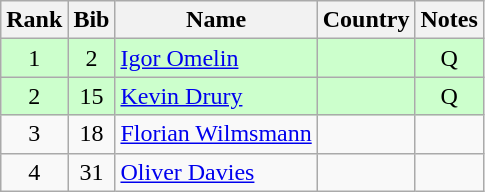<table class="wikitable" style="text-align:center;">
<tr>
<th>Rank</th>
<th>Bib</th>
<th>Name</th>
<th>Country</th>
<th>Notes</th>
</tr>
<tr bgcolor=ccffcc>
<td>1</td>
<td>2</td>
<td align=left><a href='#'>Igor Omelin</a></td>
<td align=left></td>
<td>Q</td>
</tr>
<tr bgcolor=ccffcc>
<td>2</td>
<td>15</td>
<td align=left><a href='#'>Kevin Drury</a></td>
<td align=left></td>
<td>Q</td>
</tr>
<tr>
<td>3</td>
<td>18</td>
<td align=left><a href='#'>Florian Wilmsmann</a></td>
<td align=left></td>
<td></td>
</tr>
<tr>
<td>4</td>
<td>31</td>
<td align=left><a href='#'>Oliver Davies</a></td>
<td align=left></td>
<td></td>
</tr>
</table>
